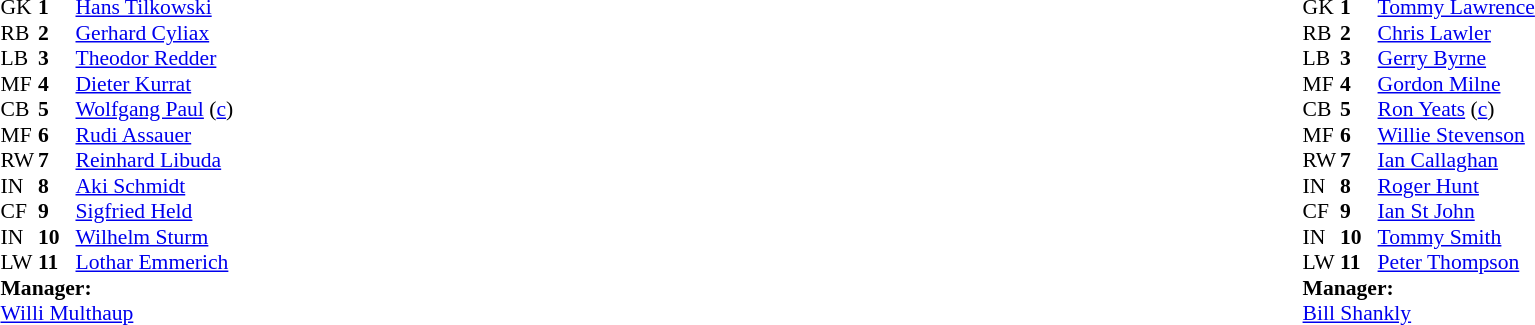<table width=100%>
<tr>
<td valign="top" width="50%"><br><table style="font-size:90%" cellspacing="0" cellpadding="0">
<tr>
<td colspan="4"></td>
</tr>
<tr>
<th width=25></th>
<th width=25></th>
</tr>
<tr>
<td>GK</td>
<td><strong>1</strong></td>
<td> <a href='#'>Hans Tilkowski</a></td>
</tr>
<tr>
<td>RB</td>
<td><strong>2 </strong></td>
<td> <a href='#'>Gerhard Cyliax</a></td>
</tr>
<tr>
<td>LB</td>
<td><strong>3 </strong></td>
<td> <a href='#'>Theodor Redder</a></td>
</tr>
<tr>
<td>MF</td>
<td><strong>4 </strong></td>
<td> <a href='#'>Dieter Kurrat</a></td>
</tr>
<tr>
<td>CB</td>
<td><strong>5 </strong></td>
<td> <a href='#'>Wolfgang Paul</a> (<a href='#'>c</a>)</td>
</tr>
<tr>
<td>MF</td>
<td><strong>6 </strong></td>
<td> <a href='#'>Rudi Assauer</a></td>
</tr>
<tr>
<td>RW</td>
<td><strong>7 </strong></td>
<td> <a href='#'>Reinhard Libuda</a></td>
</tr>
<tr>
<td>IN</td>
<td><strong>8 </strong></td>
<td> <a href='#'>Aki Schmidt</a></td>
</tr>
<tr>
<td>CF</td>
<td><strong>9 </strong></td>
<td> <a href='#'>Sigfried Held</a></td>
</tr>
<tr>
<td>IN</td>
<td><strong>10 </strong></td>
<td> <a href='#'>Wilhelm Sturm</a></td>
</tr>
<tr>
<td>LW</td>
<td><strong>11 </strong></td>
<td> <a href='#'>Lothar Emmerich</a></td>
</tr>
<tr>
<td colspan=3><strong>Manager:</strong></td>
</tr>
<tr>
<td colspan=4> <a href='#'>Willi Multhaup</a></td>
</tr>
</table>
</td>
<td valign="top"></td>
<td valign="top" width="50%"><br><table style="font-size:90%" cellspacing="0" cellpadding="0" align="center">
<tr>
<td colspan="4"></td>
</tr>
<tr>
<th width=25></th>
<th width=25></th>
</tr>
<tr>
<td>GK</td>
<td><strong>1</strong></td>
<td> <a href='#'>Tommy Lawrence</a></td>
</tr>
<tr>
<td>RB</td>
<td><strong>2</strong></td>
<td> <a href='#'>Chris Lawler</a></td>
</tr>
<tr>
<td>LB</td>
<td><strong>3</strong></td>
<td> <a href='#'>Gerry Byrne</a></td>
</tr>
<tr>
<td>MF</td>
<td><strong>4</strong></td>
<td> <a href='#'>Gordon Milne</a></td>
</tr>
<tr>
<td>CB</td>
<td><strong>5</strong></td>
<td> <a href='#'>Ron Yeats</a> (<a href='#'>c</a>)</td>
</tr>
<tr>
<td>MF</td>
<td><strong>6</strong></td>
<td> <a href='#'>Willie Stevenson</a></td>
</tr>
<tr>
<td>RW</td>
<td><strong>7</strong></td>
<td> <a href='#'>Ian Callaghan</a></td>
</tr>
<tr>
<td>IN</td>
<td><strong>8</strong></td>
<td> <a href='#'>Roger Hunt</a></td>
</tr>
<tr>
<td>CF</td>
<td><strong>9</strong></td>
<td> <a href='#'>Ian St John</a></td>
</tr>
<tr>
<td>IN</td>
<td><strong>10</strong></td>
<td> <a href='#'>Tommy Smith</a></td>
</tr>
<tr>
<td>LW</td>
<td><strong>11</strong></td>
<td> <a href='#'>Peter Thompson</a></td>
</tr>
<tr>
<td colspan=3><strong>Manager:</strong></td>
</tr>
<tr>
<td colspan=4> <a href='#'>Bill Shankly</a></td>
</tr>
</table>
</td>
</tr>
</table>
